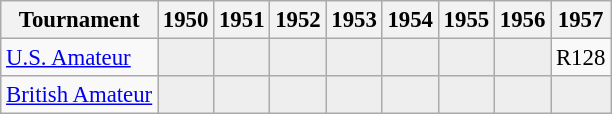<table class="wikitable" style="font-size:95%;text-align:center;">
<tr>
<th>Tournament</th>
<th>1950</th>
<th>1951</th>
<th>1952</th>
<th>1953</th>
<th>1954</th>
<th>1955</th>
<th>1956</th>
<th>1957</th>
</tr>
<tr>
<td align=left><a href='#'>U.S. Amateur</a></td>
<td style="background:#eeeeee;"></td>
<td style="background:#eeeeee;"></td>
<td style="background:#eeeeee;"></td>
<td style="background:#eeeeee;"></td>
<td style="background:#eeeeee;"></td>
<td style="background:#eeeeee;"></td>
<td style="background:#eeeeee;"></td>
<td>R128</td>
</tr>
<tr>
<td align=left><a href='#'>British Amateur</a></td>
<td style="background:#eeeeee;"></td>
<td style="background:#eeeeee;"></td>
<td style="background:#eeeeee;"></td>
<td style="background:#eeeeee;"></td>
<td style="background:#eeeeee;"></td>
<td style="background:#eeeeee;"></td>
<td style="background:#eeeeee;"></td>
<td style="background:#eeeeee;"></td>
</tr>
</table>
